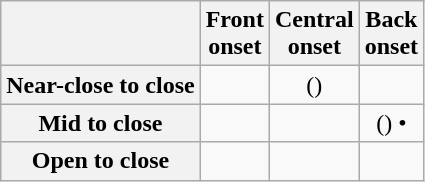<table class="wikitable" style="text-align: center;">
<tr>
<th></th>
<th>Front<br>onset</th>
<th>Central<br>onset</th>
<th>Back<br>onset</th>
</tr>
<tr>
<th>Near-close to close</th>
<td></td>
<td>()</td>
<td></td>
</tr>
<tr>
<th>Mid to close</th>
<td></td>
<td></td>
<td>() • </td>
</tr>
<tr>
<th>Open to close</th>
<td></td>
<td></td>
<td></td>
</tr>
</table>
